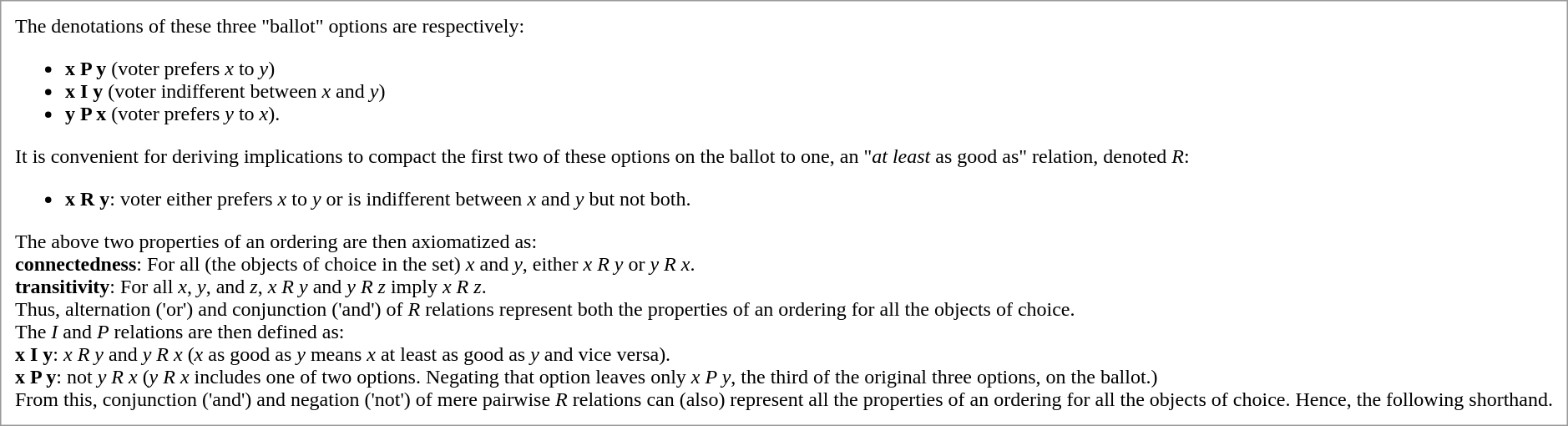<table style="border:1px solid #999; text-align:leftcenter; margin: auto;" cellspacing="10">
<tr>
<td>The denotations of these three "ballot" options are respectively:<br><ul><li><strong>x P y</strong> (voter prefers <em>x</em> to <em>y</em>)</li><li><strong>x I y</strong> (voter indifferent between <em>x</em> and <em>y</em>)</li><li><strong>y P x</strong> (voter prefers <em>y</em> to <em>x</em>).</li></ul>It is convenient for deriving implications to compact the first two of these options on the ballot to one, an "<em>at least</em> as good as" relation, denoted <em>R</em>:<ul><li><strong>x R y</strong>: voter either prefers <em>x</em> to <em>y</em> or is indifferent between <em>x</em> and <em>y</em> but not both.</li></ul>The above two properties of an ordering are then axiomatized as:<br><strong>connectedness</strong>: For all (the objects of choice in the set) <em>x</em> and <em>y</em>, either <em>x R y</em> or <em>y R x</em>.<br><strong>transitivity</strong>:  For all <em>x</em>, <em>y</em>, and <em>z</em>, <em>x R y</em> and <em>y R z</em> imply <em>x R z</em>.<br>Thus, alternation ('or')  and conjunction ('and') of <em>R</em> relations represent both the properties of an ordering for all the objects of choice.<br>The <em>I</em> and <em>P</em> relations are then defined as:<br><strong>x I y</strong>:  <em>x R y</em> and <em>y R x</em> (<em>x</em> as good as <em>y</em> means  <em>x</em> at least as good as <em>y</em> and vice versa).<br><strong>x P y</strong>:  not <em>y R x</em> (<em>y R x</em> includes one of two options. Negating that option leaves only <em>x P y</em>, the third of the original three options, on the ballot.)<br>From this, conjunction ('and') and negation ('not') of mere pairwise <em>R</em> relations can (also) represent all the properties of an ordering for all the objects of choice.  Hence, the following shorthand.</td>
</tr>
</table>
